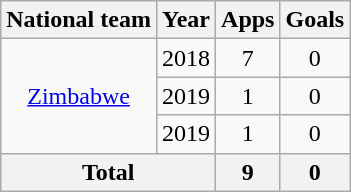<table class="wikitable" style="text-align:center">
<tr>
<th>National team</th>
<th>Year</th>
<th>Apps</th>
<th>Goals</th>
</tr>
<tr>
<td rowspan="3"><a href='#'>Zimbabwe</a></td>
<td>2018</td>
<td>7</td>
<td>0</td>
</tr>
<tr>
<td>2019</td>
<td>1</td>
<td>0</td>
</tr>
<tr>
<td>2019</td>
<td>1</td>
<td>0</td>
</tr>
<tr>
<th colspan=2>Total</th>
<th>9</th>
<th>0</th>
</tr>
</table>
